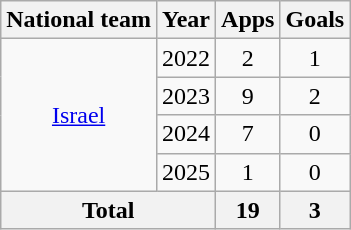<table class="wikitable" style="text-align:center">
<tr>
<th>National team</th>
<th>Year</th>
<th>Apps</th>
<th>Goals</th>
</tr>
<tr>
<td rowspan="4"><a href='#'>Israel</a></td>
<td>2022</td>
<td>2</td>
<td>1</td>
</tr>
<tr>
<td>2023</td>
<td>9</td>
<td>2</td>
</tr>
<tr>
<td>2024</td>
<td>7</td>
<td>0</td>
</tr>
<tr>
<td>2025</td>
<td>1</td>
<td>0</td>
</tr>
<tr>
<th colspan="2">Total</th>
<th>19</th>
<th>3</th>
</tr>
</table>
